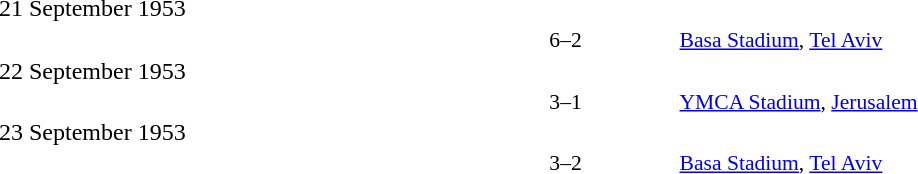<table style="width:100%;" cellspacing="1">
<tr>
<th width=25%></th>
<th width=10%></th>
<th></th>
</tr>
<tr>
<td>21 September 1953</td>
</tr>
<tr>
</tr>
<tr style=font-size:90%>
<td align=right></td>
<td align=center>6–2</td>
<td></td>
<td><a href='#'>Basa Stadium</a>, <a href='#'>Tel Aviv</a></td>
</tr>
<tr>
<td>22 September 1953</td>
</tr>
<tr style=font-size:90%>
<td align=right></td>
<td align=center>3–1</td>
<td></td>
<td><a href='#'>YMCA Stadium</a>, <a href='#'>Jerusalem</a></td>
</tr>
<tr>
<td>23 September 1953</td>
</tr>
<tr style=font-size:90%>
<td align=right></td>
<td align=center>3–2</td>
<td></td>
<td><a href='#'>Basa Stadium</a>, <a href='#'>Tel Aviv</a></td>
</tr>
</table>
